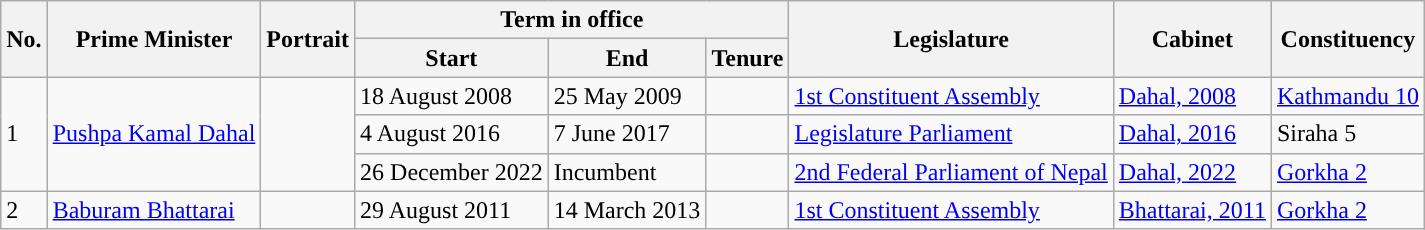<table class="wikitable">
<tr>
<th rowspan="2" style="background-color:">No.</th>
<th rowspan="2" style="background-color:">Prime Minister</th>
<th rowspan="2" style="background-color:">Portrait</th>
<th colspan="3" style="background-color:">Term in office</th>
<th rowspan="2" style="background-color:">Legislature</th>
<th rowspan="2" style="background-color:">Cabinet</th>
<th rowspan="2" style="background-color:">Constituency</th>
</tr>
<tr>
<th style="background-color:">Start</th>
<th style="background-color:">End</th>
<th style="background-color:">Tenure</th>
</tr>
<tr>
<td rowspan="3">1</td>
<td rowspan="3"><a href='#'>Pushpa Kamal Dahal</a></td>
<td rowspan="3"></td>
<td>18 August 2008</td>
<td>25 May 2009</td>
<td></td>
<td><a href='#'>1st Constituent Assembly</a></td>
<td><a href='#'>Dahal, 2008</a></td>
<td><a href='#'>Kathmandu 10</a></td>
</tr>
<tr>
<td>4 August 2016</td>
<td>7 June 2017</td>
<td></td>
<td><a href='#'>Legislature Parliament</a></td>
<td><a href='#'>Dahal, 2016</a></td>
<td>Siraha 5</td>
</tr>
<tr>
<td>26 December 2022</td>
<td>Incumbent</td>
<td></td>
<td><a href='#'>2nd Federal Parliament of Nepal</a></td>
<td><a href='#'>Dahal, 2022</a></td>
<td><a href='#'>Gorkha 2</a></td>
</tr>
<tr>
<td>2</td>
<td><a href='#'>Baburam Bhattarai</a></td>
<td></td>
<td>29 August 2011</td>
<td>14 March 2013</td>
<td></td>
<td><a href='#'>1st Constituent Assembly</a></td>
<td><a href='#'>Bhattarai, 2011</a></td>
<td><a href='#'>Gorkha 2</a></td>
</tr>
</table>
